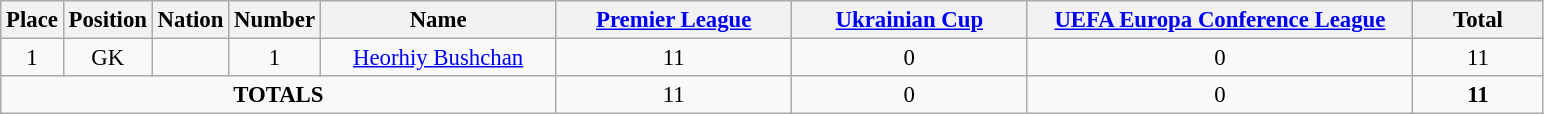<table class="wikitable" style="font-size: 95%; text-align: center;">
<tr>
<th width=20>Place</th>
<th width=20>Position</th>
<th width=20>Nation</th>
<th width=20>Number</th>
<th width=150>Name</th>
<th width=150><a href='#'>Premier League</a></th>
<th width=150><a href='#'>Ukrainian Cup</a></th>
<th width=250><a href='#'>UEFA Europa Conference League</a></th>
<th width=80>Total</th>
</tr>
<tr>
<td>1</td>
<td>GK</td>
<td></td>
<td>1</td>
<td><a href='#'>Heorhiy Bushchan</a></td>
<td>11</td>
<td>0</td>
<td>0</td>
<td>11</td>
</tr>
<tr>
<td colspan="5"><strong>TOTALS</strong></td>
<td>11</td>
<td>0</td>
<td>0</td>
<td><strong>11</strong></td>
</tr>
</table>
